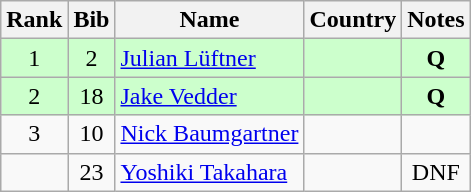<table class="wikitable" style="text-align:center;">
<tr>
<th>Rank</th>
<th>Bib</th>
<th>Name</th>
<th>Country</th>
<th>Notes</th>
</tr>
<tr bgcolor=ccffcc>
<td>1</td>
<td>2</td>
<td align=left><a href='#'>Julian Lüftner</a></td>
<td align=left></td>
<td><strong>Q</strong></td>
</tr>
<tr bgcolor=ccffcc>
<td>2</td>
<td>18</td>
<td align=left><a href='#'>Jake Vedder</a></td>
<td align=left></td>
<td><strong>Q</strong></td>
</tr>
<tr>
<td>3</td>
<td>10</td>
<td align=left><a href='#'>Nick Baumgartner</a></td>
<td align=left></td>
<td></td>
</tr>
<tr>
<td></td>
<td>23</td>
<td align=left><a href='#'>Yoshiki Takahara</a></td>
<td align=left></td>
<td>DNF</td>
</tr>
</table>
